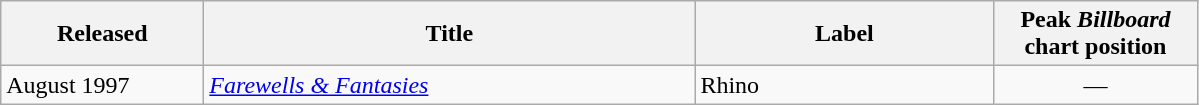<table class="wikitable">
<tr>
<th style="width:8em">Released</th>
<th style="width:20em">Title</th>
<th style="width:12em">Label</th>
<th style="width:8em">Peak <em>Billboard</em><br>chart position</th>
</tr>
<tr>
<td>August 1997</td>
<td><em><a href='#'>Farewells & Fantasies</a></em></td>
<td>Rhino</td>
<td align="center">—</td>
</tr>
</table>
